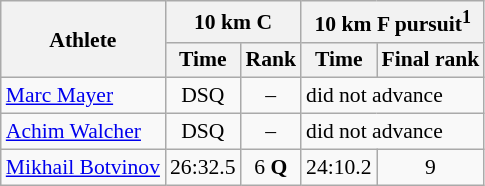<table class="wikitable" border="1" style="font-size:90%">
<tr>
<th rowspan=2>Athlete</th>
<th colspan=2>10 km C</th>
<th colspan=2>10 km F pursuit<sup>1</sup></th>
</tr>
<tr>
<th>Time</th>
<th>Rank</th>
<th>Time</th>
<th>Final rank</th>
</tr>
<tr>
<td><a href='#'>Marc Mayer</a></td>
<td align=center>DSQ</td>
<td align=center>–</td>
<td colspan="2">did not advance</td>
</tr>
<tr>
<td><a href='#'>Achim Walcher</a></td>
<td align=center>DSQ</td>
<td align=center>–</td>
<td colspan="2">did not advance</td>
</tr>
<tr>
<td><a href='#'>Mikhail Botvinov</a></td>
<td align=center>26:32.5</td>
<td align=center>6 <strong>Q</strong></td>
<td align=center>24:10.2</td>
<td align=center>9</td>
</tr>
</table>
